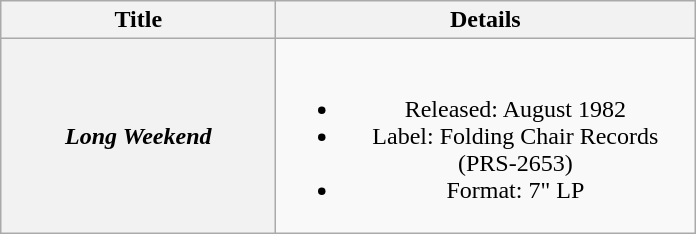<table class="wikitable plainrowheaders" style="text-align:center;" border="1">
<tr>
<th scope="col" style="width:11em;">Title</th>
<th scope="col" style="width:17em;">Details</th>
</tr>
<tr>
<th scope="row"><em>Long Weekend</em></th>
<td><br><ul><li>Released: August 1982</li><li>Label: Folding Chair Records (PRS-2653)</li><li>Format: 7" LP</li></ul></td>
</tr>
</table>
